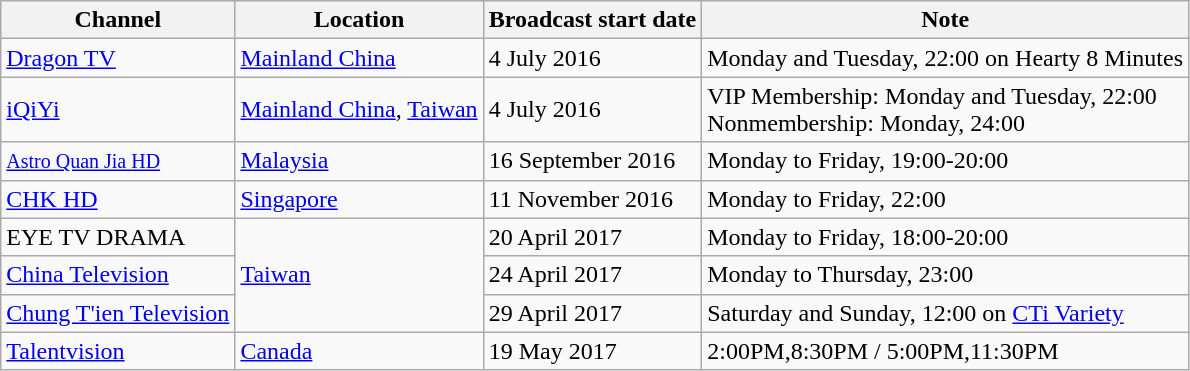<table class="wikitable">
<tr>
<th>Channel</th>
<th>Location</th>
<th>Broadcast start date</th>
<th>Note</th>
</tr>
<tr>
<td><a href='#'>Dragon TV</a></td>
<td><a href='#'>Mainland China</a></td>
<td>4 July 2016</td>
<td>Monday and Tuesday, 22:00 on Hearty 8 Minutes</td>
</tr>
<tr>
<td><a href='#'>iQiYi</a></td>
<td><a href='#'>Mainland China</a>, <a href='#'>Taiwan</a></td>
<td>4 July 2016</td>
<td>VIP Membership: Monday and Tuesday, 22:00<br>Nonmembership: Monday, 24:00</td>
</tr>
<tr>
<td><a href='#'><small>Astro Quan Jia HD</small></a></td>
<td><a href='#'>Malaysia</a></td>
<td>16 September 2016</td>
<td>Monday to Friday, 19:00-20:00</td>
</tr>
<tr>
<td><a href='#'>CHK HD</a></td>
<td><a href='#'>Singapore</a></td>
<td>11 November 2016</td>
<td>Monday to Friday, 22:00</td>
</tr>
<tr>
<td>EYE TV DRAMA</td>
<td rowspan="3"><a href='#'>Taiwan</a></td>
<td>20 April 2017</td>
<td>Monday to Friday, 18:00-20:00</td>
</tr>
<tr>
<td><a href='#'>China Television</a></td>
<td>24 April 2017</td>
<td>Monday to Thursday, 23:00</td>
</tr>
<tr>
<td><a href='#'>Chung T'ien Television</a></td>
<td>29 April 2017</td>
<td>Saturday and Sunday, 12:00 on <a href='#'>CTi Variety</a></td>
</tr>
<tr>
<td><a href='#'>Talentvision</a></td>
<td><a href='#'>Canada</a></td>
<td>19 May 2017</td>
<td>2:00PM,8:30PM / 5:00PM,11:30PM</td>
</tr>
</table>
